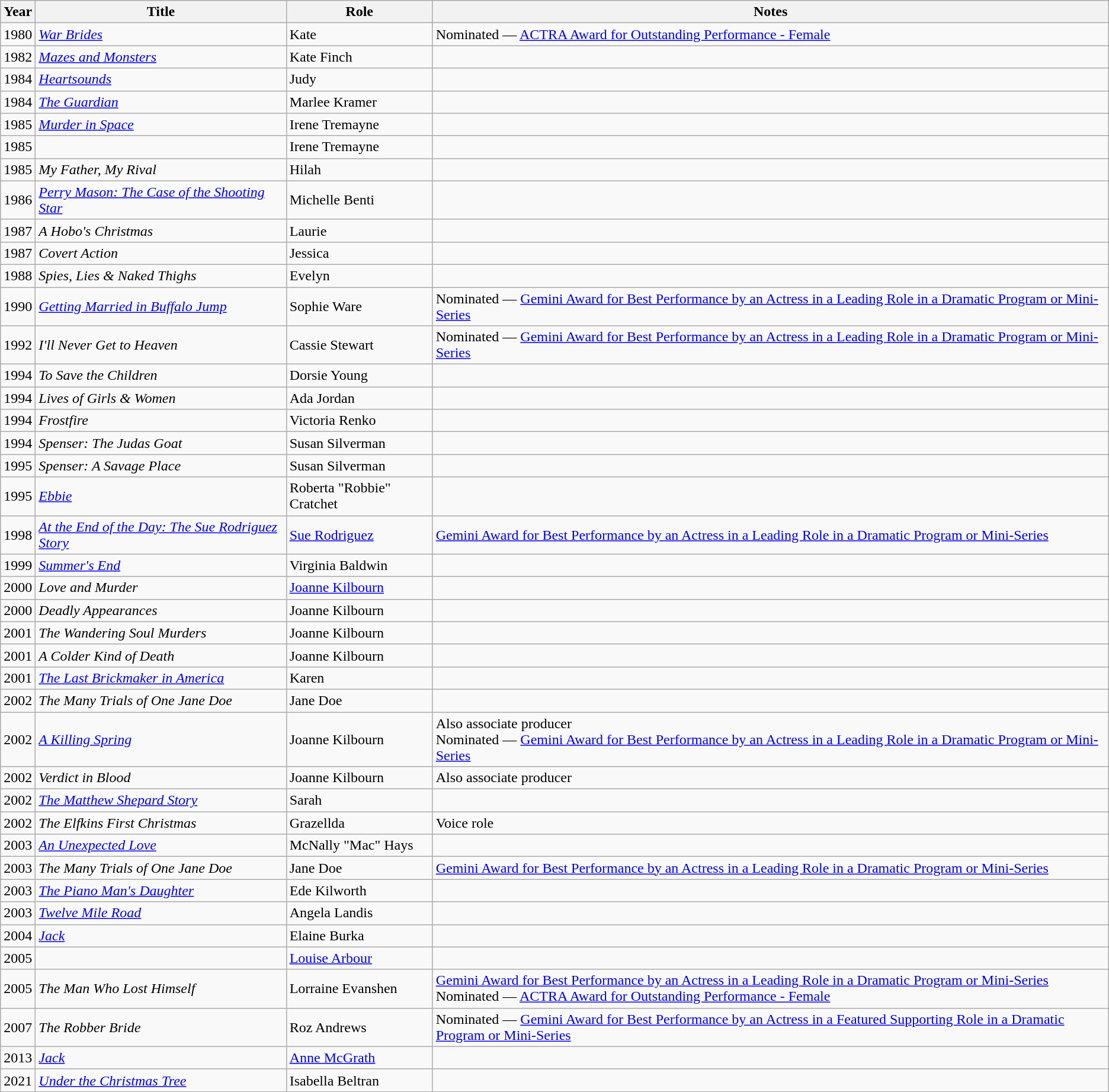<table class="wikitable sortable">
<tr>
<th>Year</th>
<th>Title</th>
<th>Role</th>
<th class="unsortable">Notes</th>
</tr>
<tr>
<td>1980</td>
<td><em><a href='#'>War Brides</a></em></td>
<td>Kate</td>
<td>Nominated — <a href='#'>ACTRA Award for Outstanding Performance - Female</a></td>
</tr>
<tr>
<td>1982</td>
<td><em><a href='#'>Mazes and Monsters</a></em></td>
<td>Kate Finch</td>
<td></td>
</tr>
<tr>
<td>1984</td>
<td><em><a href='#'>Heartsounds</a></em></td>
<td>Judy</td>
<td></td>
</tr>
<tr>
<td>1984</td>
<td data-sort-value="Guardian, The"><em><a href='#'>The Guardian</a></em></td>
<td>Marlee Kramer</td>
<td></td>
</tr>
<tr>
<td>1985</td>
<td><em><a href='#'>Murder in Space</a></em></td>
<td>Irene Tremayne</td>
<td></td>
</tr>
<tr>
<td>1985</td>
<td><em></em></td>
<td>Irene Tremayne</td>
<td></td>
</tr>
<tr>
<td>1985</td>
<td><em>My Father, My Rival</em></td>
<td>Hilah</td>
<td></td>
</tr>
<tr>
<td>1986</td>
<td><em><a href='#'>Perry Mason: The Case of the Shooting Star</a></em></td>
<td>Michelle Benti</td>
<td></td>
</tr>
<tr>
<td>1987</td>
<td data-sort-value="Hobo's Christmas, A"><em>A Hobo's Christmas</em></td>
<td>Laurie</td>
<td></td>
</tr>
<tr>
<td>1987</td>
<td><em>Covert Action</em></td>
<td>Jessica</td>
<td></td>
</tr>
<tr>
<td>1988</td>
<td><em>Spies, Lies & Naked Thighs</em></td>
<td>Evelyn</td>
<td></td>
</tr>
<tr>
<td>1990</td>
<td><em><a href='#'>Getting Married in Buffalo Jump</a></em></td>
<td>Sophie Ware</td>
<td>Nominated — <a href='#'>Gemini Award for Best Performance by an Actress in a Leading Role in a Dramatic Program or Mini-Series</a></td>
</tr>
<tr>
<td>1992</td>
<td><em>I'll Never Get to Heaven</em></td>
<td>Cassie Stewart</td>
<td>Nominated — <a href='#'>Gemini Award for Best Performance by an Actress in a Leading Role in a Dramatic Program or Mini-Series</a></td>
</tr>
<tr>
<td>1994</td>
<td><em>To Save the Children</em></td>
<td>Dorsie Young</td>
<td></td>
</tr>
<tr>
<td>1994</td>
<td><em>Lives of Girls & Women</em></td>
<td>Ada Jordan</td>
<td></td>
</tr>
<tr>
<td>1994</td>
<td><em>Frostfire</em></td>
<td>Victoria Renko</td>
<td></td>
</tr>
<tr>
<td>1994</td>
<td><em>Spenser: The Judas Goat</em></td>
<td>Susan Silverman</td>
<td></td>
</tr>
<tr>
<td>1995</td>
<td><em>Spenser: A Savage Place</em></td>
<td>Susan Silverman</td>
<td></td>
</tr>
<tr>
<td>1995</td>
<td><em><a href='#'>Ebbie</a></em></td>
<td>Roberta "Robbie" Cratchet</td>
<td></td>
</tr>
<tr>
<td>1998</td>
<td><em><a href='#'>At the End of the Day: The Sue Rodriguez Story</a></em></td>
<td><a href='#'>Sue Rodriguez</a></td>
<td><a href='#'>Gemini Award for Best Performance by an Actress in a Leading Role in a Dramatic Program or Mini-Series</a></td>
</tr>
<tr>
<td>1999</td>
<td><em><a href='#'>Summer's End</a></em></td>
<td>Virginia Baldwin</td>
<td></td>
</tr>
<tr>
<td>2000</td>
<td><em>Love and Murder</em></td>
<td><a href='#'>Joanne Kilbourn</a></td>
<td></td>
</tr>
<tr>
<td>2000</td>
<td><em>Deadly Appearances</em></td>
<td>Joanne Kilbourn</td>
<td></td>
</tr>
<tr>
<td>2001</td>
<td data-sort-value="Wandering Soul Murders, The"><em>The Wandering Soul Murders</em></td>
<td>Joanne Kilbourn</td>
<td></td>
</tr>
<tr>
<td>2001</td>
<td data-sort-value="Colder Kind of Death, A"><em>A Colder Kind of Death</em></td>
<td>Joanne Kilbourn</td>
<td></td>
</tr>
<tr>
<td>2001</td>
<td data-sort-value="Last Brickmaker in America, The"><em><a href='#'>The Last Brickmaker in America</a></em></td>
<td>Karen</td>
<td></td>
</tr>
<tr>
<td>2002</td>
<td data-sort-value="Many Trials of One Jane Doe, The"><em>The Many Trials of One Jane Doe</em></td>
<td>Jane Doe</td>
<td></td>
</tr>
<tr>
<td>2002</td>
<td data-sort-value="Killing Spring, A"><em><a href='#'>A Killing Spring</a></em></td>
<td>Joanne Kilbourn</td>
<td>Also associate producer<br>Nominated — <a href='#'>Gemini Award for Best Performance by an Actress in a Leading Role in a Dramatic Program or Mini-Series</a></td>
</tr>
<tr>
<td>2002</td>
<td><em>Verdict in Blood</em></td>
<td>Joanne Kilbourn</td>
<td>Also associate producer</td>
</tr>
<tr>
<td>2002</td>
<td data-sort-value="Matthew Shepard Story, The"><em><a href='#'>The Matthew Shepard Story</a></em></td>
<td>Sarah</td>
<td></td>
</tr>
<tr>
<td>2002</td>
<td data-sort-value="Elfkins First Christmas, The"><em>The Elfkins First Christmas</em></td>
<td>Grazellda</td>
<td>Voice role</td>
</tr>
<tr>
<td>2003</td>
<td><em><a href='#'>An Unexpected Love</a></em></td>
<td>McNally "Mac" Hays</td>
<td></td>
</tr>
<tr>
<td>2003</td>
<td data-sort-value="Many Trials of One Jane Doe, The"><em>The Many Trials of One Jane Doe</em></td>
<td>Jane Doe</td>
<td><a href='#'>Gemini Award for Best Performance by an Actress in a Leading Role in a Dramatic Program or Mini-Series</a></td>
</tr>
<tr>
<td>2003</td>
<td data-sort-value="Piano Man's Daughter, The"><em><a href='#'>The Piano Man's Daughter</a></em></td>
<td>Ede Kilworth</td>
<td></td>
</tr>
<tr>
<td>2003</td>
<td><em><a href='#'>Twelve Mile Road</a></em></td>
<td>Angela Landis</td>
<td></td>
</tr>
<tr>
<td>2004</td>
<td><em><a href='#'>Jack</a></em></td>
<td>Elaine Burka</td>
<td></td>
</tr>
<tr>
<td>2005</td>
<td><em></em></td>
<td><a href='#'>Louise Arbour</a></td>
<td></td>
</tr>
<tr>
<td>2005</td>
<td data-sort-value="Man Who Lost Himself, The"><em>The Man Who Lost Himself</em></td>
<td>Lorraine Evanshen</td>
<td><a href='#'>Gemini Award for Best Performance by an Actress in a Leading Role in a Dramatic Program or Mini-Series</a><br>Nominated — <a href='#'>ACTRA Award for Outstanding Performance - Female</a></td>
</tr>
<tr>
<td>2007</td>
<td data-sort-value="Robber Bride, The"><em>The Robber Bride</em></td>
<td>Roz Andrews</td>
<td>Nominated — <a href='#'>Gemini Award for Best Performance by an Actress in a Featured Supporting Role in a Dramatic Program or Mini-Series</a></td>
</tr>
<tr>
<td>2013</td>
<td><em><a href='#'>Jack</a></em></td>
<td><a href='#'>Anne McGrath</a></td>
<td></td>
</tr>
<tr>
<td>2021</td>
<td><em><a href='#'>Under the Christmas Tree</a></em></td>
<td>Isabella Beltran</td>
<td></td>
</tr>
</table>
